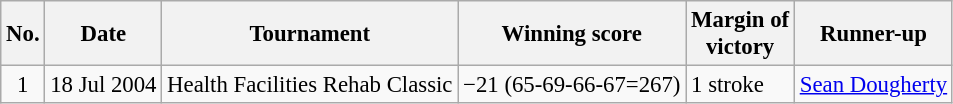<table class="wikitable" style="font-size:95%;">
<tr>
<th>No.</th>
<th>Date</th>
<th>Tournament</th>
<th>Winning score</th>
<th>Margin of<br>victory</th>
<th>Runner-up</th>
</tr>
<tr>
<td align=center>1</td>
<td align=right>18 Jul 2004</td>
<td>Health Facilities Rehab Classic</td>
<td>−21 (65-69-66-67=267)</td>
<td>1 stroke</td>
<td> <a href='#'>Sean Dougherty</a></td>
</tr>
</table>
